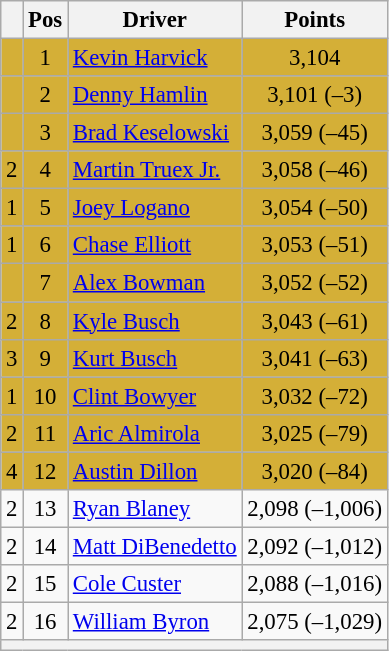<table class="wikitable" style="font-size: 95%">
<tr>
<th></th>
<th>Pos</th>
<th>Driver</th>
<th>Points</th>
</tr>
<tr style="background:#D4AF37;">
<td align="left"></td>
<td style="text-align:center;">1</td>
<td><a href='#'>Kevin Harvick</a></td>
<td style="text-align:center;">3,104</td>
</tr>
<tr style="background:#D4AF37;">
<td align="left"></td>
<td style="text-align:center;">2</td>
<td><a href='#'>Denny Hamlin</a></td>
<td style="text-align:center;">3,101 (–3)</td>
</tr>
<tr style="background:#D4AF37;">
<td align="left"></td>
<td style="text-align:center;">3</td>
<td><a href='#'>Brad Keselowski</a></td>
<td style="text-align:center;">3,059 (–45)</td>
</tr>
<tr style="background:#D4AF37;">
<td align="left"> 2</td>
<td style="text-align:center;">4</td>
<td><a href='#'>Martin Truex Jr.</a></td>
<td style="text-align:center;">3,058 (–46)</td>
</tr>
<tr style="background:#D4AF37;">
<td align="left"> 1</td>
<td style="text-align:center;">5</td>
<td><a href='#'>Joey Logano</a></td>
<td style="text-align:center;">3,054 (–50)</td>
</tr>
<tr style="background:#D4AF37;">
<td align="left"> 1</td>
<td style="text-align:center;">6</td>
<td><a href='#'>Chase Elliott</a></td>
<td style="text-align:center;">3,053 (–51)</td>
</tr>
<tr style="background:#D4AF37;">
<td align="left"></td>
<td style="text-align:center;">7</td>
<td><a href='#'>Alex Bowman</a></td>
<td style="text-align:center;">3,052 (–52)</td>
</tr>
<tr style="background:#D4AF37;">
<td align="left"> 2</td>
<td style="text-align:center;">8</td>
<td><a href='#'>Kyle Busch</a></td>
<td style="text-align:center;">3,043 (–61)</td>
</tr>
<tr style="background:#D4AF37;">
<td align="left"> 3</td>
<td style="text-align:center;">9</td>
<td><a href='#'>Kurt Busch</a></td>
<td style="text-align:center;">3,041 (–63)</td>
</tr>
<tr style="background:#D4AF37;">
<td align="left"> 1</td>
<td style="text-align:center;">10</td>
<td><a href='#'>Clint Bowyer</a></td>
<td style="text-align:center;">3,032 (–72)</td>
</tr>
<tr style="background:#D4AF37;">
<td align="left"> 2</td>
<td style="text-align:center;">11</td>
<td><a href='#'>Aric Almirola</a></td>
<td style="text-align:center;">3,025 (–79)</td>
</tr>
<tr style="background:#D4AF37;">
<td align="left"> 4</td>
<td style="text-align:center;">12</td>
<td><a href='#'>Austin Dillon</a></td>
<td style="text-align:center;">3,020 (–84)</td>
</tr>
<tr>
<td align="left"> 2</td>
<td style="text-align:center;">13</td>
<td><a href='#'>Ryan Blaney</a></td>
<td style="text-align:center;">2,098 (–1,006)</td>
</tr>
<tr>
<td align="left"> 2</td>
<td style="text-align:center;">14</td>
<td><a href='#'>Matt DiBenedetto</a></td>
<td style="text-align:center;">2,092 (–1,012)</td>
</tr>
<tr>
<td align="left"> 2</td>
<td style="text-align:center;">15</td>
<td><a href='#'>Cole Custer</a></td>
<td style="text-align:center;">2,088 (–1,016)</td>
</tr>
<tr>
<td align="left"> 2</td>
<td style="text-align:center;">16</td>
<td><a href='#'>William Byron</a></td>
<td style="text-align:center;">2,075 (–1,029)</td>
</tr>
<tr class="sortbottom">
<th colspan="9"></th>
</tr>
</table>
